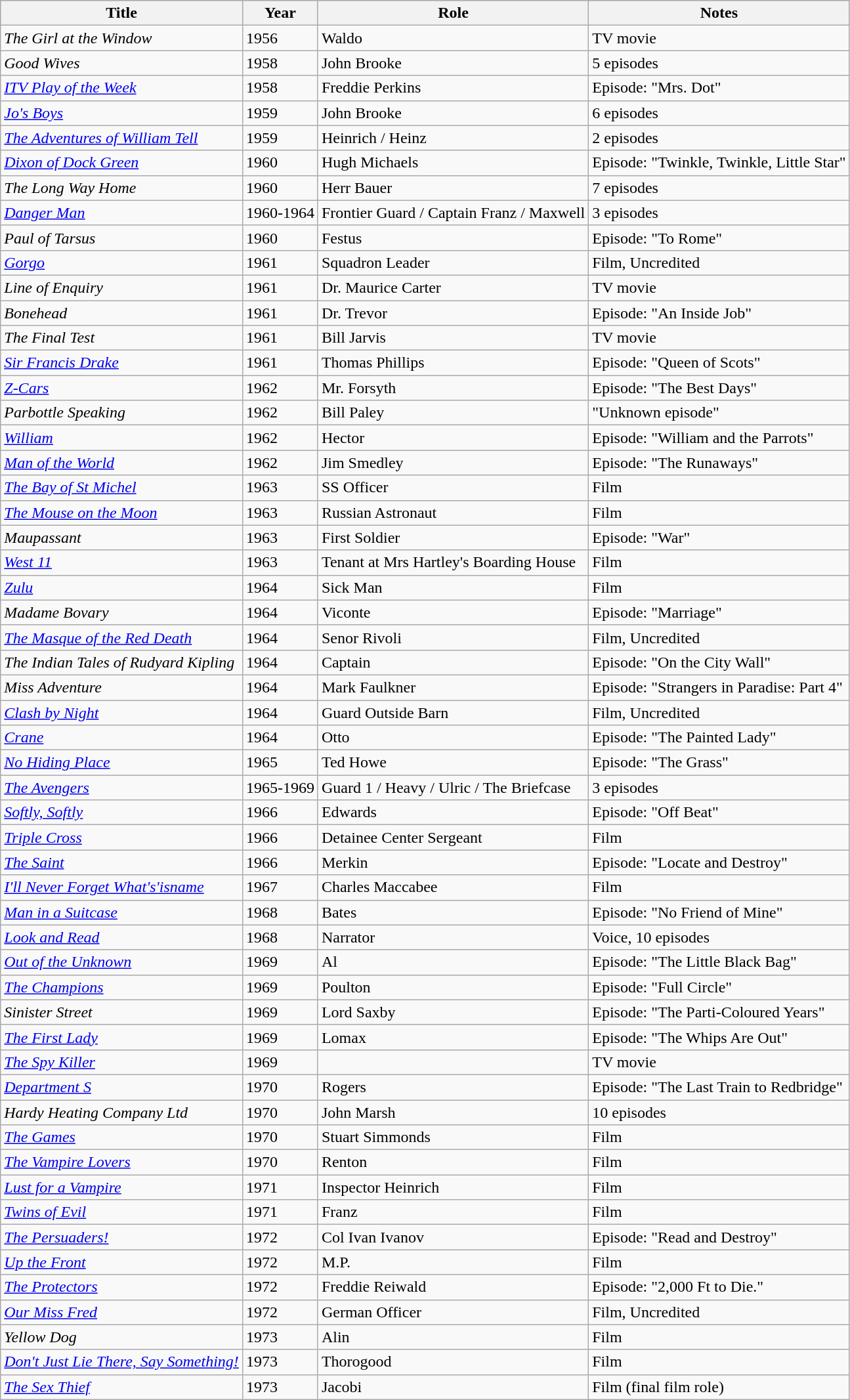<table class="wikitable">
<tr style="background:#ccc; text-align:center;">
<th>Title</th>
<th>Year</th>
<th>Role</th>
<th>Notes</th>
</tr>
<tr>
<td><em>The Girl at the Window</em></td>
<td>1956</td>
<td>Waldo</td>
<td>TV movie</td>
</tr>
<tr>
<td><em>Good Wives</em></td>
<td>1958</td>
<td>John Brooke</td>
<td>5 episodes</td>
</tr>
<tr>
<td><em><a href='#'>ITV Play of the Week</a></em></td>
<td>1958</td>
<td>Freddie Perkins</td>
<td>Episode: "Mrs. Dot"</td>
</tr>
<tr>
<td><em><a href='#'>Jo's Boys</a></em></td>
<td>1959</td>
<td>John Brooke</td>
<td>6 episodes</td>
</tr>
<tr>
<td><em><a href='#'>The Adventures of William Tell</a></em></td>
<td>1959</td>
<td>Heinrich / Heinz</td>
<td>2 episodes</td>
</tr>
<tr>
<td><em><a href='#'>Dixon of Dock Green</a></em></td>
<td>1960</td>
<td>Hugh Michaels</td>
<td>Episode: "Twinkle, Twinkle, Little Star"</td>
</tr>
<tr>
<td><em>The Long Way Home</em></td>
<td>1960</td>
<td>Herr Bauer</td>
<td>7 episodes</td>
</tr>
<tr>
<td><em><a href='#'>Danger Man</a></em></td>
<td>1960-1964</td>
<td>Frontier Guard / Captain Franz / Maxwell</td>
<td>3 episodes</td>
</tr>
<tr>
<td><em>Paul of Tarsus</em></td>
<td>1960</td>
<td>Festus</td>
<td>Episode: "To Rome"</td>
</tr>
<tr>
<td><em><a href='#'>Gorgo</a></em></td>
<td>1961</td>
<td>Squadron Leader</td>
<td>Film, Uncredited</td>
</tr>
<tr>
<td><em>Line of Enquiry</em></td>
<td>1961</td>
<td>Dr. Maurice Carter</td>
<td>TV movie</td>
</tr>
<tr>
<td><em>Bonehead</em></td>
<td>1961</td>
<td>Dr. Trevor</td>
<td>Episode: "An Inside Job"</td>
</tr>
<tr>
<td><em>The Final Test</em></td>
<td>1961</td>
<td>Bill Jarvis</td>
<td>TV movie</td>
</tr>
<tr>
<td><em><a href='#'>Sir Francis Drake</a></em></td>
<td>1961</td>
<td>Thomas Phillips</td>
<td>Episode: "Queen of Scots"</td>
</tr>
<tr>
<td><em><a href='#'>Z-Cars</a></em></td>
<td>1962</td>
<td>Mr. Forsyth</td>
<td>Episode: "The Best Days"</td>
</tr>
<tr>
<td><em>Parbottle Speaking</em></td>
<td>1962</td>
<td>Bill Paley</td>
<td>"Unknown episode"</td>
</tr>
<tr>
<td><em><a href='#'>William</a></em></td>
<td>1962</td>
<td>Hector</td>
<td>Episode: "William and the Parrots"</td>
</tr>
<tr>
<td><em><a href='#'>Man of the World</a></em></td>
<td>1962</td>
<td>Jim Smedley</td>
<td>Episode: "The Runaways"</td>
</tr>
<tr>
<td><em><a href='#'>The Bay of St Michel</a></em></td>
<td>1963</td>
<td>SS Officer</td>
<td>Film</td>
</tr>
<tr>
<td><em><a href='#'>The Mouse on the Moon</a></em></td>
<td>1963</td>
<td>Russian Astronaut</td>
<td>Film</td>
</tr>
<tr>
<td><em>Maupassant</em></td>
<td>1963</td>
<td>First Soldier</td>
<td>Episode: "War"</td>
</tr>
<tr>
<td><em><a href='#'>West 11</a></em></td>
<td>1963</td>
<td>Tenant at Mrs Hartley's Boarding House</td>
<td>Film</td>
</tr>
<tr>
<td><em><a href='#'>Zulu</a></em></td>
<td>1964</td>
<td>Sick Man</td>
<td>Film</td>
</tr>
<tr>
<td><em>Madame Bovary</em></td>
<td>1964</td>
<td>Viconte</td>
<td>Episode: "Marriage"</td>
</tr>
<tr>
<td><em><a href='#'>The Masque of the Red Death</a></em></td>
<td>1964</td>
<td>Senor Rivoli</td>
<td>Film, Uncredited</td>
</tr>
<tr>
<td><em>The Indian Tales of Rudyard Kipling</em></td>
<td>1964</td>
<td>Captain</td>
<td>Episode: "On the City Wall"</td>
</tr>
<tr>
<td><em>Miss Adventure</em></td>
<td>1964</td>
<td>Mark Faulkner</td>
<td>Episode: "Strangers in Paradise: Part 4"</td>
</tr>
<tr>
<td><em><a href='#'>Clash by Night</a></em></td>
<td>1964</td>
<td>Guard Outside Barn</td>
<td>Film, Uncredited</td>
</tr>
<tr>
<td><em><a href='#'>Crane</a></em></td>
<td>1964</td>
<td>Otto</td>
<td>Episode: "The Painted Lady"</td>
</tr>
<tr>
<td><em><a href='#'>No Hiding Place</a></em></td>
<td>1965</td>
<td>Ted Howe</td>
<td>Episode: "The Grass"</td>
</tr>
<tr>
<td><em><a href='#'>The Avengers</a></em></td>
<td>1965-1969</td>
<td>Guard 1 / Heavy / Ulric / The Briefcase</td>
<td>3 episodes</td>
</tr>
<tr>
<td><em><a href='#'>Softly, Softly</a></em></td>
<td>1966</td>
<td>Edwards</td>
<td>Episode: "Off Beat"</td>
</tr>
<tr>
<td><em><a href='#'>Triple Cross</a></em></td>
<td>1966</td>
<td>Detainee Center Sergeant</td>
<td>Film</td>
</tr>
<tr>
<td><em><a href='#'>The Saint</a></em></td>
<td>1966</td>
<td>Merkin</td>
<td>Episode: "Locate and Destroy"</td>
</tr>
<tr>
<td><em><a href='#'>I'll Never Forget What's'isname</a></em></td>
<td>1967</td>
<td>Charles Maccabee</td>
<td>Film</td>
</tr>
<tr>
<td><em><a href='#'>Man in a Suitcase</a></em></td>
<td>1968</td>
<td>Bates</td>
<td>Episode: "No Friend of Mine"</td>
</tr>
<tr>
<td><em><a href='#'>Look and Read</a></em></td>
<td>1968</td>
<td>Narrator</td>
<td>Voice, 10 episodes</td>
</tr>
<tr>
<td><em><a href='#'>Out of the Unknown</a></em></td>
<td>1969</td>
<td>Al</td>
<td>Episode: "The Little Black Bag"</td>
</tr>
<tr>
<td><em><a href='#'>The Champions</a></em></td>
<td>1969</td>
<td>Poulton</td>
<td>Episode: "Full Circle"</td>
</tr>
<tr>
<td><em>Sinister Street</em></td>
<td>1969</td>
<td>Lord Saxby</td>
<td>Episode: "The Parti-Coloured Years"</td>
</tr>
<tr>
<td><em><a href='#'>The First Lady</a></em></td>
<td>1969</td>
<td>Lomax</td>
<td>Episode: "The Whips Are Out"</td>
</tr>
<tr>
<td><em><a href='#'>The Spy Killer</a></em></td>
<td>1969</td>
<td></td>
<td>TV movie</td>
</tr>
<tr>
<td><em><a href='#'>Department S</a></em></td>
<td>1970</td>
<td>Rogers</td>
<td>Episode: "The Last Train to Redbridge"</td>
</tr>
<tr>
<td><em>Hardy Heating Company Ltd</em></td>
<td>1970</td>
<td>John Marsh</td>
<td>10 episodes</td>
</tr>
<tr>
<td><em><a href='#'>The Games</a></em></td>
<td>1970</td>
<td>Stuart Simmonds</td>
<td>Film</td>
</tr>
<tr>
<td><em><a href='#'>The Vampire Lovers</a></em></td>
<td>1970</td>
<td>Renton</td>
<td>Film</td>
</tr>
<tr>
<td><em><a href='#'>Lust for a Vampire</a></em></td>
<td>1971</td>
<td>Inspector Heinrich</td>
<td>Film</td>
</tr>
<tr>
<td><em><a href='#'>Twins of Evil</a></em></td>
<td>1971</td>
<td>Franz</td>
<td>Film</td>
</tr>
<tr>
<td><em><a href='#'>The Persuaders!</a></em></td>
<td>1972</td>
<td>Col Ivan Ivanov</td>
<td>Episode: "Read and Destroy"</td>
</tr>
<tr>
<td><em><a href='#'>Up the Front</a></em></td>
<td>1972</td>
<td>M.P.</td>
<td>Film</td>
</tr>
<tr>
<td><em><a href='#'>The Protectors</a></em></td>
<td>1972</td>
<td>Freddie Reiwald</td>
<td>Episode: "2,000 Ft to Die."</td>
</tr>
<tr>
<td><em><a href='#'>Our Miss Fred</a></em></td>
<td>1972</td>
<td>German Officer</td>
<td>Film, Uncredited</td>
</tr>
<tr>
<td><em>Yellow Dog</em></td>
<td>1973</td>
<td>Alin</td>
<td>Film</td>
</tr>
<tr>
<td><em><a href='#'>Don't Just Lie There, Say Something!</a></em></td>
<td>1973</td>
<td>Thorogood</td>
<td>Film</td>
</tr>
<tr>
<td><em><a href='#'>The Sex Thief</a></em></td>
<td>1973</td>
<td>Jacobi</td>
<td>Film (final film role)</td>
</tr>
</table>
